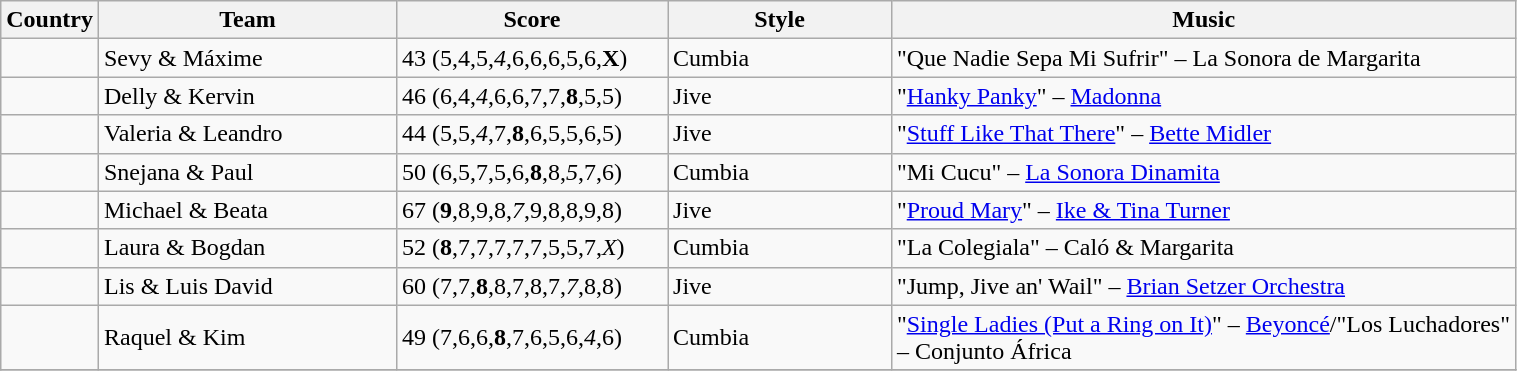<table class="wikitable" style="width:80%">
<tr>
<th style="width:5%;">Country</th>
<th style="width:20%;">Team</th>
<th style="width:18%;">Score</th>
<th style="width:15%;">Style</th>
<th style="width:60%;">Music</th>
</tr>
<tr>
<td></td>
<td>Sevy & Máxime</td>
<td>43 (5,4,5,<em>4</em>,6,6,6,5,6,<strong>X</strong>)</td>
<td>Cumbia</td>
<td>"Que Nadie Sepa Mi Sufrir" – La Sonora de Margarita</td>
</tr>
<tr>
<td></td>
<td>Delly & Kervin</td>
<td>46 (6,4,<em>4</em>,6,6,7,7,<strong>8</strong>,5,5)</td>
<td>Jive</td>
<td>"<a href='#'>Hanky Panky</a>" – <a href='#'>Madonna</a></td>
</tr>
<tr>
<td></td>
<td>Valeria & Leandro</td>
<td>44 (5,5,<em>4</em>,7,<strong>8</strong>,6,5,5,6,5)</td>
<td>Jive</td>
<td>"<a href='#'>Stuff Like That There</a>" – <a href='#'>Bette Midler</a></td>
</tr>
<tr>
<td></td>
<td>Snejana & Paul</td>
<td>50 (6,5,7,5,6,<strong>8</strong>,8,<em>5</em>,7,6)</td>
<td>Cumbia</td>
<td>"Mi Cucu" – <a href='#'>La Sonora Dinamita</a></td>
</tr>
<tr>
<td></td>
<td>Michael & Beata</td>
<td>67 (<strong>9</strong>,8,9,8,<em>7</em>,9,8,8,9,8)</td>
<td>Jive</td>
<td>"<a href='#'>Proud Mary</a>" – <a href='#'>Ike & Tina Turner</a></td>
</tr>
<tr>
<td></td>
<td>Laura & Bogdan</td>
<td>52 (<strong>8</strong>,7,7,7,7,7,5,5,7,<em>X</em>)</td>
<td>Cumbia</td>
<td>"La Colegiala" – Caló & Margarita</td>
</tr>
<tr>
<td></td>
<td>Lis & Luis David</td>
<td>60 (7,7,<strong>8</strong>,8,7,8,7,<em>7</em>,8,8)</td>
<td>Jive</td>
<td>"Jump, Jive an' Wail" – <a href='#'>Brian Setzer Orchestra</a></td>
</tr>
<tr>
<td></td>
<td>Raquel & Kim</td>
<td>49 (7,6,6,<strong>8</strong>,7,6,5,6,<em>4</em>,6)</td>
<td>Cumbia</td>
<td>"<a href='#'>Single Ladies (Put a Ring on It)</a>" – <a href='#'>Beyoncé</a>/"Los Luchadores" – Conjunto África</td>
</tr>
<tr>
</tr>
</table>
